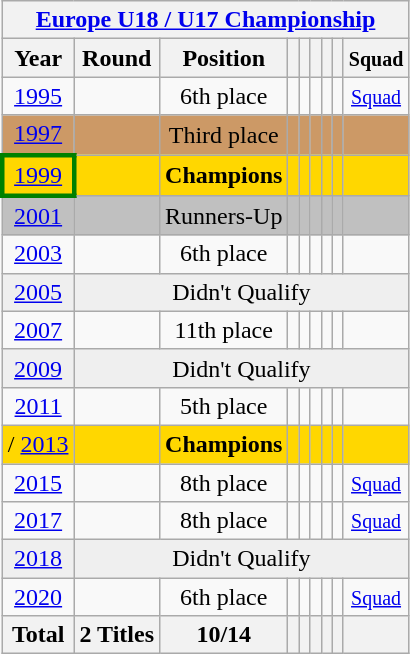<table class="wikitable" style="text-align: center;">
<tr>
<th colspan=9><a href='#'>Europe U18 / U17 Championship</a></th>
</tr>
<tr>
<th>Year</th>
<th>Round</th>
<th>Position</th>
<th></th>
<th></th>
<th></th>
<th></th>
<th></th>
<th><small>Squad</small></th>
</tr>
<tr>
<td> <a href='#'>1995</a></td>
<td></td>
<td>6th place</td>
<td></td>
<td></td>
<td></td>
<td></td>
<td></td>
<td><small> <a href='#'>Squad</a></small></td>
</tr>
<tr bgcolor=cc9966>
<td> <a href='#'>1997</a></td>
<td></td>
<td>Third place</td>
<td></td>
<td></td>
<td></td>
<td></td>
<td></td>
<td></td>
</tr>
<tr bgcolor=gold>
<td style="border:3px solid green"> <a href='#'>1999</a></td>
<td></td>
<td><strong>Champions</strong></td>
<td></td>
<td></td>
<td></td>
<td></td>
<td></td>
<td></td>
</tr>
<tr bgcolor=silver>
<td> <a href='#'>2001</a></td>
<td></td>
<td>Runners-Up</td>
<td></td>
<td></td>
<td></td>
<td></td>
<td></td>
<td></td>
</tr>
<tr bgcolor=>
<td> <a href='#'>2003</a></td>
<td></td>
<td>6th place</td>
<td></td>
<td></td>
<td></td>
<td></td>
<td></td>
<td></td>
</tr>
<tr bgcolor="efefef">
<td> <a href='#'>2005</a></td>
<td colspan=8>Didn't Qualify</td>
</tr>
<tr bgcolor=>
<td> <a href='#'>2007</a></td>
<td></td>
<td>11th place</td>
<td></td>
<td></td>
<td></td>
<td></td>
<td></td>
<td></td>
</tr>
<tr bgcolor="efefef">
<td> <a href='#'>2009</a></td>
<td colspan=8>Didn't Qualify</td>
</tr>
<tr bgcolor=>
<td> <a href='#'>2011</a></td>
<td></td>
<td>5th place</td>
<td></td>
<td></td>
<td></td>
<td></td>
<td></td>
<td></td>
</tr>
<tr bgcolor=gold>
<td>/ <a href='#'>2013</a></td>
<td></td>
<td><strong>Champions</strong></td>
<td></td>
<td></td>
<td></td>
<td></td>
<td></td>
<td></td>
</tr>
<tr>
<td> <a href='#'>2015</a></td>
<td></td>
<td>8th place</td>
<td></td>
<td></td>
<td></td>
<td></td>
<td></td>
<td><small> <a href='#'>Squad</a></small></td>
</tr>
<tr>
<td> <a href='#'>2017</a></td>
<td></td>
<td>8th place</td>
<td></td>
<td></td>
<td></td>
<td></td>
<td></td>
<td><small><a href='#'>Squad</a></small></td>
</tr>
<tr bgcolor="efefef">
<td> <a href='#'>2018</a></td>
<td colspan=8>Didn't Qualify</td>
</tr>
<tr>
<td> <a href='#'>2020</a></td>
<td></td>
<td>6th place</td>
<td></td>
<td></td>
<td></td>
<td></td>
<td></td>
<td><small> <a href='#'>Squad</a></small></td>
</tr>
<tr>
<th>Total</th>
<th>2 Titles</th>
<th>10/14</th>
<th></th>
<th></th>
<th></th>
<th></th>
<th></th>
<th></th>
</tr>
</table>
